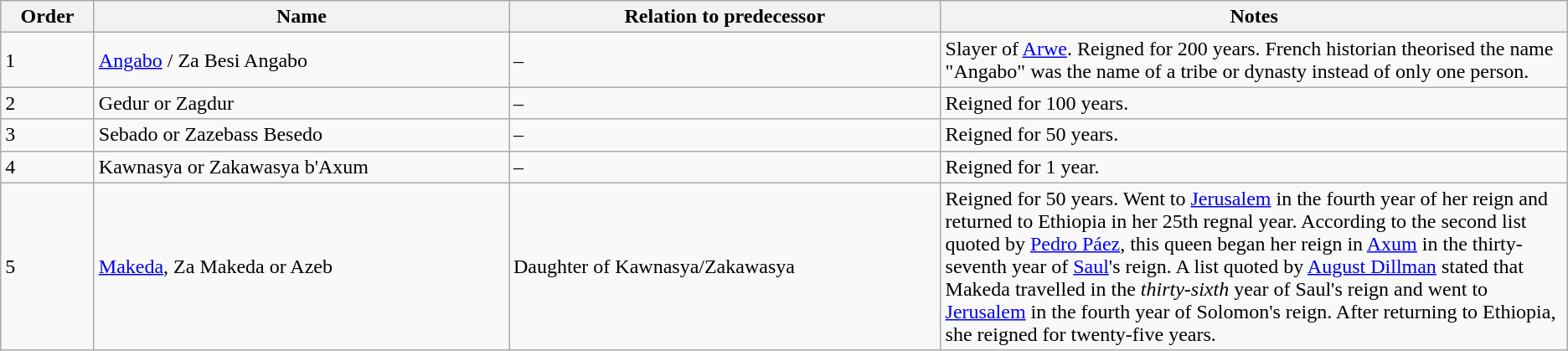<table class="wikitable">
<tr>
<th>Order</th>
<th>Name</th>
<th>Relation to predecessor</th>
<th width="40%">Notes</th>
</tr>
<tr>
<td>1</td>
<td><a href='#'>Angabo</a> / Za Besi Angabo</td>
<td>–</td>
<td>Slayer of <a href='#'>Arwe</a>. Reigned for 200 years. French historian  theorised the name "Angabo" was the name of a tribe or dynasty instead of only one person.</td>
</tr>
<tr>
<td>2</td>
<td>Gedur or Zagdur</td>
<td>–</td>
<td>Reigned for 100 years.</td>
</tr>
<tr>
<td>3</td>
<td>Sebado or Zazebass Besedo</td>
<td>–</td>
<td>Reigned for 50 years.</td>
</tr>
<tr>
<td>4</td>
<td>Kawnasya or Zakawasya b'Axum</td>
<td>–</td>
<td>Reigned for 1 year.</td>
</tr>
<tr>
<td>5</td>
<td><a href='#'>Makeda</a>, Za Makeda or Azeb</td>
<td>Daughter of Kawnasya/Zakawasya</td>
<td>Reigned for 50 years. Went to <a href='#'>Jerusalem</a> in the fourth year of her reign and returned to Ethiopia in her 25th regnal year. According to the second list quoted by <a href='#'>Pedro Páez</a>, this queen began her reign in <a href='#'>Axum</a> in the thirty-seventh year of <a href='#'>Saul</a>'s reign. A list quoted by <a href='#'>August Dillman</a> stated that Makeda travelled in the <em>thirty-sixth</em> year of Saul's reign and went to <a href='#'>Jerusalem</a> in the fourth year of Solomon's reign. After returning to Ethiopia, she reigned for twenty-five years.</td>
</tr>
</table>
